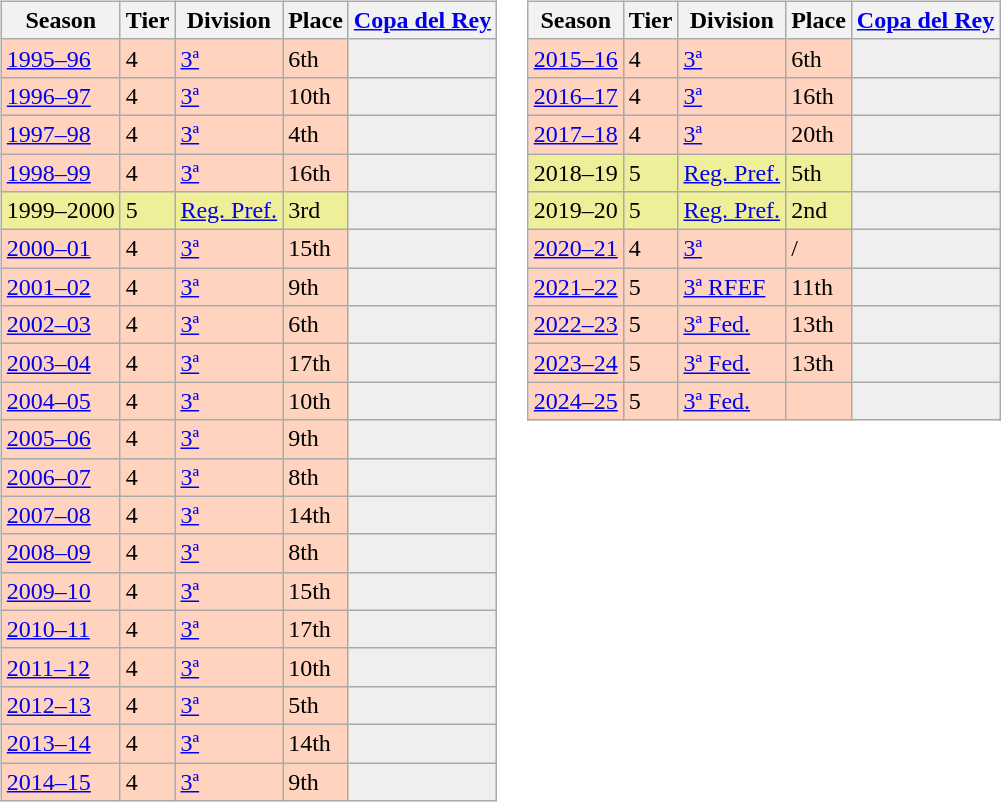<table>
<tr>
<td valign="top" width=0%><br><table class="wikitable">
<tr style="background:#f0f6fa;">
<th>Season</th>
<th>Tier</th>
<th>Division</th>
<th>Place</th>
<th><a href='#'>Copa del Rey</a></th>
</tr>
<tr>
<td style="background:#FFD3BD;"><a href='#'>1995–96</a></td>
<td style="background:#FFD3BD;">4</td>
<td style="background:#FFD3BD;"><a href='#'>3ª</a></td>
<td style="background:#FFD3BD;">6th</td>
<td style="background:#efefef;"></td>
</tr>
<tr>
<td style="background:#FFD3BD;"><a href='#'>1996–97</a></td>
<td style="background:#FFD3BD;">4</td>
<td style="background:#FFD3BD;"><a href='#'>3ª</a></td>
<td style="background:#FFD3BD;">10th</td>
<td style="background:#efefef;"></td>
</tr>
<tr>
<td style="background:#FFD3BD;"><a href='#'>1997–98</a></td>
<td style="background:#FFD3BD;">4</td>
<td style="background:#FFD3BD;"><a href='#'>3ª</a></td>
<td style="background:#FFD3BD;">4th</td>
<td style="background:#efefef;"></td>
</tr>
<tr>
<td style="background:#FFD3BD;"><a href='#'>1998–99</a></td>
<td style="background:#FFD3BD;">4</td>
<td style="background:#FFD3BD;"><a href='#'>3ª</a></td>
<td style="background:#FFD3BD;">16th</td>
<th style="background:#efefef;"></th>
</tr>
<tr>
<td style="background:#EFEF99;">1999–2000</td>
<td style="background:#EFEF99;">5</td>
<td style="background:#EFEF99;"><a href='#'>Reg. Pref.</a></td>
<td style="background:#EFEF99;">3rd</td>
<th style="background:#efefef;"></th>
</tr>
<tr>
<td style="background:#FFD3BD;"><a href='#'>2000–01</a></td>
<td style="background:#FFD3BD;">4</td>
<td style="background:#FFD3BD;"><a href='#'>3ª</a></td>
<td style="background:#FFD3BD;">15th</td>
<th style="background:#efefef;"></th>
</tr>
<tr>
<td style="background:#FFD3BD;"><a href='#'>2001–02</a></td>
<td style="background:#FFD3BD;">4</td>
<td style="background:#FFD3BD;"><a href='#'>3ª</a></td>
<td style="background:#FFD3BD;">9th</td>
<td style="background:#efefef;"></td>
</tr>
<tr>
<td style="background:#FFD3BD;"><a href='#'>2002–03</a></td>
<td style="background:#FFD3BD;">4</td>
<td style="background:#FFD3BD;"><a href='#'>3ª</a></td>
<td style="background:#FFD3BD;">6th</td>
<td style="background:#efefef;"></td>
</tr>
<tr>
<td style="background:#FFD3BD;"><a href='#'>2003–04</a></td>
<td style="background:#FFD3BD;">4</td>
<td style="background:#FFD3BD;"><a href='#'>3ª</a></td>
<td style="background:#FFD3BD;">17th</td>
<td style="background:#efefef;"></td>
</tr>
<tr>
<td style="background:#FFD3BD;"><a href='#'>2004–05</a></td>
<td style="background:#FFD3BD;">4</td>
<td style="background:#FFD3BD;"><a href='#'>3ª</a></td>
<td style="background:#FFD3BD;">10th</td>
<th style="background:#efefef;"></th>
</tr>
<tr>
<td style="background:#FFD3BD;"><a href='#'>2005–06</a></td>
<td style="background:#FFD3BD;">4</td>
<td style="background:#FFD3BD;"><a href='#'>3ª</a></td>
<td style="background:#FFD3BD;">9th</td>
<th style="background:#efefef;"></th>
</tr>
<tr>
<td style="background:#FFD3BD;"><a href='#'>2006–07</a></td>
<td style="background:#FFD3BD;">4</td>
<td style="background:#FFD3BD;"><a href='#'>3ª</a></td>
<td style="background:#FFD3BD;">8th</td>
<th style="background:#efefef;"></th>
</tr>
<tr>
<td style="background:#FFD3BD;"><a href='#'>2007–08</a></td>
<td style="background:#FFD3BD;">4</td>
<td style="background:#FFD3BD;"><a href='#'>3ª</a></td>
<td style="background:#FFD3BD;">14th</td>
<td style="background:#efefef;"></td>
</tr>
<tr>
<td style="background:#FFD3BD;"><a href='#'>2008–09</a></td>
<td style="background:#FFD3BD;">4</td>
<td style="background:#FFD3BD;"><a href='#'>3ª</a></td>
<td style="background:#FFD3BD;">8th</td>
<td style="background:#efefef;"></td>
</tr>
<tr>
<td style="background:#FFD3BD;"><a href='#'>2009–10</a></td>
<td style="background:#FFD3BD;">4</td>
<td style="background:#FFD3BD;"><a href='#'>3ª</a></td>
<td style="background:#FFD3BD;">15th</td>
<td style="background:#efefef;"></td>
</tr>
<tr>
<td style="background:#FFD3BD;"><a href='#'>2010–11</a></td>
<td style="background:#FFD3BD;">4</td>
<td style="background:#FFD3BD;"><a href='#'>3ª</a></td>
<td style="background:#FFD3BD;">17th</td>
<td style="background:#efefef;"></td>
</tr>
<tr>
<td style="background:#FFD3BD;"><a href='#'>2011–12</a></td>
<td style="background:#FFD3BD;">4</td>
<td style="background:#FFD3BD;"><a href='#'>3ª</a></td>
<td style="background:#FFD3BD;">10th</td>
<td style="background:#efefef;"></td>
</tr>
<tr>
<td style="background:#FFD3BD;"><a href='#'>2012–13</a></td>
<td style="background:#FFD3BD;">4</td>
<td style="background:#FFD3BD;"><a href='#'>3ª</a></td>
<td style="background:#FFD3BD;">5th</td>
<td style="background:#efefef;"></td>
</tr>
<tr>
<td style="background:#FFD3BD;"><a href='#'>2013–14</a></td>
<td style="background:#FFD3BD;">4</td>
<td style="background:#FFD3BD;"><a href='#'>3ª</a></td>
<td style="background:#FFD3BD;">14th</td>
<td style="background:#efefef;"></td>
</tr>
<tr>
<td style="background:#FFD3BD;"><a href='#'>2014–15</a></td>
<td style="background:#FFD3BD;">4</td>
<td style="background:#FFD3BD;"><a href='#'>3ª</a></td>
<td style="background:#FFD3BD;">9th</td>
<td style="background:#efefef;"></td>
</tr>
</table>
</td>
<td valign="top" width=0%><br><table class="wikitable">
<tr style="background:#f0f6fa;">
<th>Season</th>
<th>Tier</th>
<th>Division</th>
<th>Place</th>
<th><a href='#'>Copa del Rey</a></th>
</tr>
<tr>
<td style="background:#FFD3BD;"><a href='#'>2015–16</a></td>
<td style="background:#FFD3BD;">4</td>
<td style="background:#FFD3BD;"><a href='#'>3ª</a></td>
<td style="background:#FFD3BD;">6th</td>
<td style="background:#efefef;"></td>
</tr>
<tr>
<td style="background:#FFD3BD;"><a href='#'>2016–17</a></td>
<td style="background:#FFD3BD;">4</td>
<td style="background:#FFD3BD;"><a href='#'>3ª</a></td>
<td style="background:#FFD3BD;">16th</td>
<td style="background:#efefef;"></td>
</tr>
<tr>
<td style="background:#FFD3BD;"><a href='#'>2017–18</a></td>
<td style="background:#FFD3BD;">4</td>
<td style="background:#FFD3BD;"><a href='#'>3ª</a></td>
<td style="background:#FFD3BD;">20th</td>
<td style="background:#efefef;"></td>
</tr>
<tr>
<td style="background:#EFEF99;">2018–19</td>
<td style="background:#EFEF99;">5</td>
<td style="background:#EFEF99;"><a href='#'>Reg. Pref.</a></td>
<td style="background:#EFEF99;">5th</td>
<th style="background:#efefef;"></th>
</tr>
<tr>
<td style="background:#EFEF99;">2019–20</td>
<td style="background:#EFEF99;">5</td>
<td style="background:#EFEF99;"><a href='#'>Reg. Pref.</a></td>
<td style="background:#EFEF99;">2nd</td>
<th style="background:#efefef;"></th>
</tr>
<tr>
<td style="background:#FFD3BD;"><a href='#'>2020–21</a></td>
<td style="background:#FFD3BD;">4</td>
<td style="background:#FFD3BD;"><a href='#'>3ª</a></td>
<td style="background:#FFD3BD;"> / </td>
<th style="background:#efefef;"></th>
</tr>
<tr>
<td style="background:#FFD3BD;"><a href='#'>2021–22</a></td>
<td style="background:#FFD3BD;">5</td>
<td style="background:#FFD3BD;"><a href='#'>3ª RFEF</a></td>
<td style="background:#FFD3BD;">11th</td>
<th style="background:#efefef;"></th>
</tr>
<tr>
<td style="background:#FFD3BD;"><a href='#'>2022–23</a></td>
<td style="background:#FFD3BD;">5</td>
<td style="background:#FFD3BD;"><a href='#'>3ª Fed.</a></td>
<td style="background:#FFD3BD;">13th</td>
<th style="background:#efefef;"></th>
</tr>
<tr>
<td style="background:#FFD3BD;"><a href='#'>2023–24</a></td>
<td style="background:#FFD3BD;">5</td>
<td style="background:#FFD3BD;"><a href='#'>3ª Fed.</a></td>
<td style="background:#FFD3BD;">13th</td>
<th style="background:#efefef;"></th>
</tr>
<tr>
<td style="background:#FFD3BD;"><a href='#'>2024–25</a></td>
<td style="background:#FFD3BD;">5</td>
<td style="background:#FFD3BD;"><a href='#'>3ª Fed.</a></td>
<td style="background:#FFD3BD;"></td>
<th style="background:#efefef;"></th>
</tr>
</table>
</td>
</tr>
</table>
